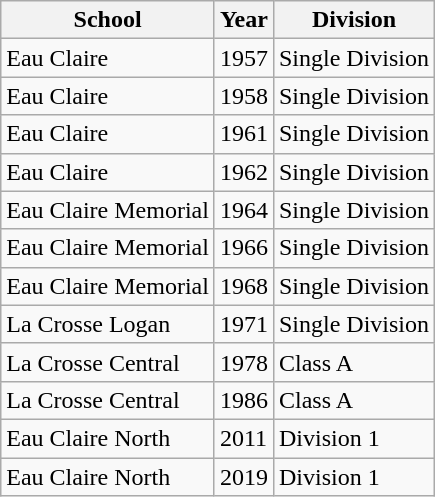<table class="wikitable">
<tr>
<th>School</th>
<th>Year</th>
<th>Division</th>
</tr>
<tr>
<td>Eau Claire</td>
<td>1957</td>
<td>Single Division</td>
</tr>
<tr>
<td>Eau Claire</td>
<td>1958</td>
<td>Single Division</td>
</tr>
<tr>
<td>Eau Claire</td>
<td>1961</td>
<td>Single Division</td>
</tr>
<tr>
<td>Eau Claire</td>
<td>1962</td>
<td>Single Division</td>
</tr>
<tr>
<td>Eau Claire Memorial</td>
<td>1964</td>
<td>Single Division</td>
</tr>
<tr>
<td>Eau Claire Memorial</td>
<td>1966</td>
<td>Single Division</td>
</tr>
<tr>
<td>Eau Claire Memorial</td>
<td>1968</td>
<td>Single Division</td>
</tr>
<tr>
<td>La Crosse Logan</td>
<td>1971</td>
<td>Single Division</td>
</tr>
<tr>
<td>La Crosse Central</td>
<td>1978</td>
<td>Class A</td>
</tr>
<tr>
<td>La Crosse Central</td>
<td>1986</td>
<td>Class A</td>
</tr>
<tr>
<td>Eau Claire North</td>
<td>2011</td>
<td>Division 1</td>
</tr>
<tr>
<td>Eau Claire North</td>
<td>2019</td>
<td>Division 1</td>
</tr>
</table>
